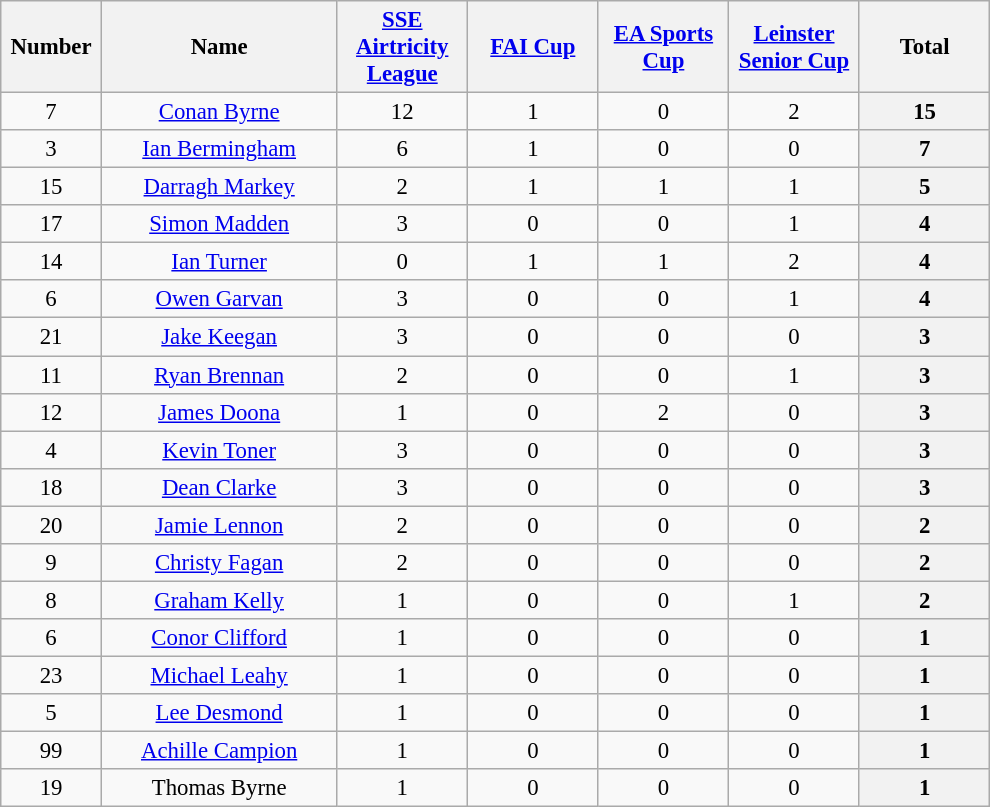<table class="wikitable" style="font-size: 95%;text-align:center">
<tr>
<th width=60>Number</th>
<th width=150>Name</th>
<th width=80><a href='#'>SSE Airtricity League</a></th>
<th width=80><a href='#'>FAI Cup</a></th>
<th width=80><a href='#'>EA Sports Cup</a></th>
<th width=80><a href='#'>Leinster Senior Cup</a></th>
<th width=80>Total</th>
</tr>
<tr>
<td>7 </td>
<td><a href='#'>Conan Byrne</a></td>
<td>12 </td>
<td>1 </td>
<td>0 </td>
<td>2 </td>
<th>15 </th>
</tr>
<tr>
<td>3 </td>
<td><a href='#'>Ian Bermingham</a></td>
<td>6 </td>
<td>1 </td>
<td>0 </td>
<td>0</td>
<th>7 </th>
</tr>
<tr>
<td>15 </td>
<td><a href='#'>Darragh Markey</a></td>
<td>2 </td>
<td>1 </td>
<td>1 </td>
<td>1 </td>
<th>5 </th>
</tr>
<tr>
<td>17 </td>
<td><a href='#'>Simon Madden</a></td>
<td>3 </td>
<td>0 </td>
<td>0 </td>
<td>1 </td>
<th>4 </th>
</tr>
<tr>
<td>14 </td>
<td><a href='#'>Ian Turner</a></td>
<td>0 </td>
<td>1 </td>
<td>1 </td>
<td>2 </td>
<th>4 </th>
</tr>
<tr>
<td>6 </td>
<td><a href='#'>Owen Garvan</a></td>
<td>3 </td>
<td>0 </td>
<td>0 </td>
<td>1 </td>
<th>4 </th>
</tr>
<tr>
<td>21 </td>
<td><a href='#'>Jake Keegan</a></td>
<td>3 </td>
<td>0 </td>
<td>0 </td>
<td>0 </td>
<th>3 </th>
</tr>
<tr>
<td>11 </td>
<td><a href='#'>Ryan Brennan</a></td>
<td>2 </td>
<td>0 </td>
<td>0 </td>
<td>1 </td>
<th>3 </th>
</tr>
<tr>
<td>12 </td>
<td><a href='#'>James Doona</a></td>
<td>1 </td>
<td>0 </td>
<td>2 </td>
<td>0 </td>
<th>3 </th>
</tr>
<tr>
<td>4 </td>
<td><a href='#'>Kevin Toner</a></td>
<td>3 </td>
<td>0 </td>
<td>0 </td>
<td>0 </td>
<th>3 </th>
</tr>
<tr>
<td>18 </td>
<td><a href='#'>Dean Clarke</a></td>
<td>3 </td>
<td>0 </td>
<td>0 </td>
<td>0 </td>
<th>3 </th>
</tr>
<tr>
<td>20 </td>
<td><a href='#'>Jamie Lennon</a></td>
<td>2 </td>
<td>0 </td>
<td>0 </td>
<td>0 </td>
<th>2 </th>
</tr>
<tr>
<td>9 </td>
<td><a href='#'>Christy Fagan</a></td>
<td>2 </td>
<td>0 </td>
<td>0 </td>
<td>0 </td>
<th>2 </th>
</tr>
<tr>
<td>8 </td>
<td><a href='#'>Graham Kelly</a></td>
<td>1 </td>
<td>0 </td>
<td>0 </td>
<td>1 </td>
<th>2 </th>
</tr>
<tr>
<td>6 </td>
<td><a href='#'>Conor Clifford</a></td>
<td>1 </td>
<td>0 </td>
<td>0 </td>
<td>0 </td>
<th>1 </th>
</tr>
<tr>
<td>23 </td>
<td><a href='#'>Michael Leahy</a></td>
<td>1 </td>
<td>0 </td>
<td>0 </td>
<td>0 </td>
<th>1 </th>
</tr>
<tr>
<td>5 </td>
<td><a href='#'>Lee Desmond</a></td>
<td>1 </td>
<td>0 </td>
<td>0 </td>
<td>0 </td>
<th>1 </th>
</tr>
<tr>
<td>99 </td>
<td><a href='#'>Achille Campion</a></td>
<td>1 </td>
<td>0 </td>
<td>0 </td>
<td>0 </td>
<th>1 </th>
</tr>
<tr>
<td>19 </td>
<td>Thomas Byrne</td>
<td>1 </td>
<td>0 </td>
<td>0 </td>
<td>0 </td>
<th>1 </th>
</tr>
</table>
